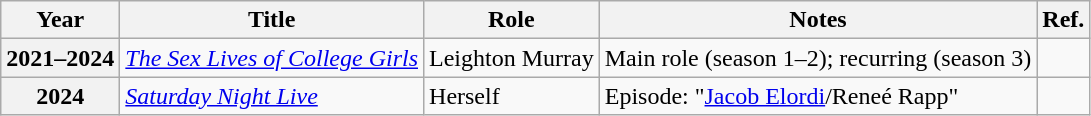<table class="wikitable plainrowheaders sortable">
<tr>
<th scope="col">Year</th>
<th scope="col">Title</th>
<th scope="col">Role</th>
<th scope="col" class="unsortable">Notes</th>
<th scope="col" class="unsortable">Ref.</th>
</tr>
<tr>
<th scope="row">2021–2024</th>
<td><em><a href='#'>The Sex Lives of College Girls</a></em></td>
<td>Leighton Murray</td>
<td>Main role (season 1–2); recurring (season 3)</td>
<td></td>
</tr>
<tr>
<th scope="row">2024</th>
<td><em><a href='#'>Saturday Night Live</a></em></td>
<td>Herself</td>
<td>Episode: "<a href='#'>Jacob Elordi</a>/Reneé Rapp"</td>
<td></td>
</tr>
</table>
